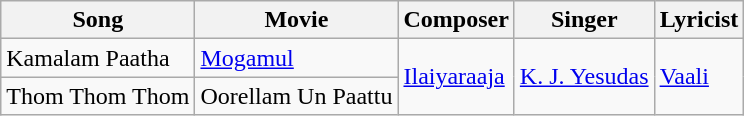<table class="wikitable">
<tr>
<th>Song</th>
<th>Movie</th>
<th>Composer</th>
<th>Singer</th>
<th>Lyricist</th>
</tr>
<tr>
<td>Kamalam Paatha</td>
<td><a href='#'>Mogamul</a></td>
<td rowspan="2"><a href='#'>Ilaiyaraaja</a></td>
<td rowspan="2"><a href='#'>K. J. Yesudas</a></td>
<td rowspan=2><a href='#'>Vaali</a></td>
</tr>
<tr>
<td>Thom Thom Thom</td>
<td>Oorellam Un Paattu</td>
</tr>
</table>
